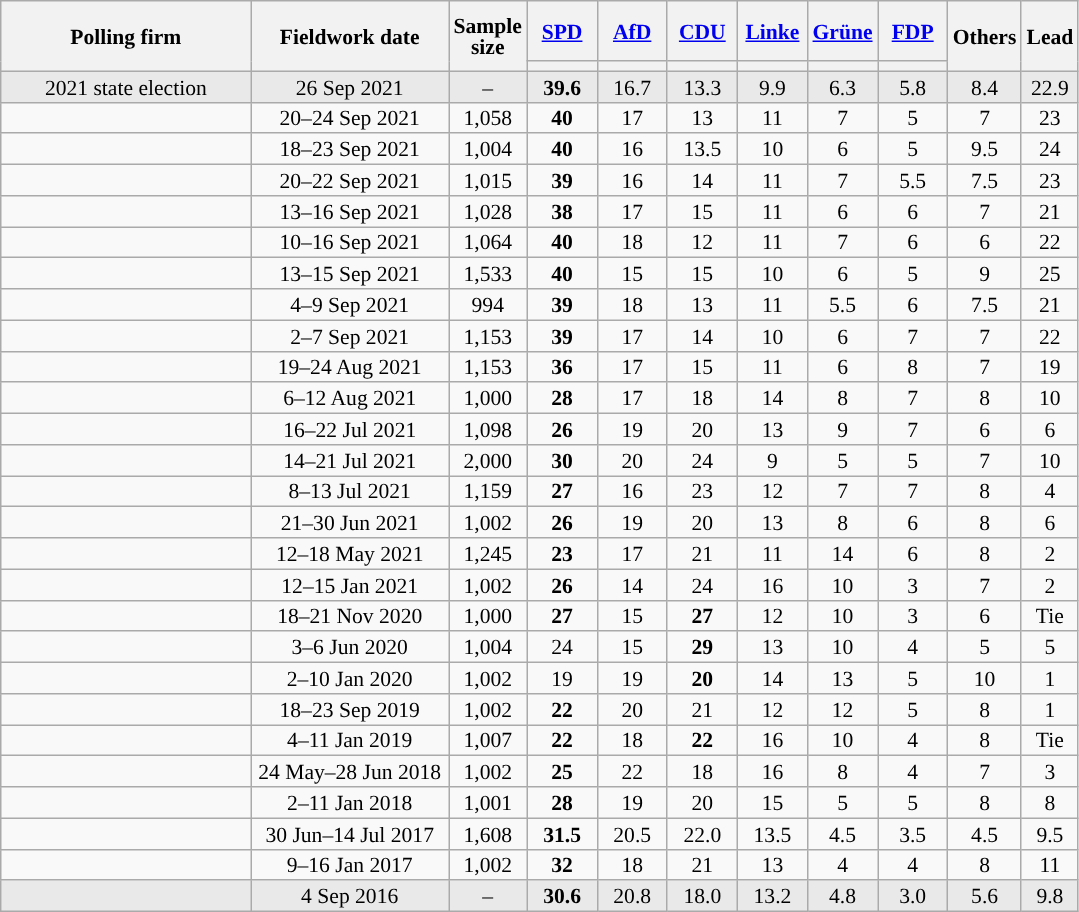<table class="wikitable sortable" style="text-align:center;font-size:90%;line-height:14px;">
<tr style="height:40px;">
<th style="width:160px;" rowspan="2">Polling firm</th>
<th style="width:125px;" rowspan="2">Fieldwork date</th>
<th style="width:35px;" rowspan="2">Sample<br>size</th>
<th class="unsortable" style="width:40px;"><a href='#'>SPD</a></th>
<th class="unsortable" style="width:40px;"><a href='#'>AfD</a></th>
<th class="unsortable" style="width:40px;"><a href='#'>CDU</a></th>
<th class="unsortable" style="width:40px;"><a href='#'>Linke</a></th>
<th class="unsortable" style="width:40px;"><a href='#'>Grüne</a></th>
<th class="unsortable" style="width:40px;"><a href='#'>FDP</a></th>
<th class="unsortable" style="width:40px;" rowspan="2">Others</th>
<th style="width:30px;" rowspan="2">Lead</th>
</tr>
<tr>
<th style="background:"></th>
<th style="background:"></th>
<th style="background:"></th>
<th style="background:"></th>
<th style="background:"></th>
<th style="background:"></th>
</tr>
<tr style="background:#E9E9E9;">
<td>2021 state election</td>
<td data-sort-value="2021-09-26">26 Sep 2021</td>
<td>–</td>
<td><strong>39.6</strong></td>
<td>16.7</td>
<td>13.3</td>
<td>9.9</td>
<td>6.3</td>
<td>5.8</td>
<td>8.4</td>
<td style="background:">22.9</td>
</tr>
<tr>
<td></td>
<td data-sort-value="2021-09-24">20–24 Sep 2021</td>
<td>1,058</td>
<td><strong>40</strong></td>
<td>17</td>
<td>13</td>
<td>11</td>
<td>7</td>
<td>5</td>
<td>7</td>
<td style="background:">23</td>
</tr>
<tr>
<td></td>
<td data-sort-value="2021-09-23">18–23 Sep 2021</td>
<td>1,004</td>
<td><strong>40</strong></td>
<td>16</td>
<td>13.5</td>
<td>10</td>
<td>6</td>
<td>5</td>
<td>9.5</td>
<td style="background:">24</td>
</tr>
<tr>
<td></td>
<td data-sort-value="2021-09-23">20–22 Sep 2021</td>
<td>1,015</td>
<td><strong>39</strong></td>
<td>16</td>
<td>14</td>
<td>11</td>
<td>7</td>
<td>5.5</td>
<td>7.5</td>
<td style="background:">23</td>
</tr>
<tr>
<td></td>
<td data-sort-value="2021-08-16">13–16 Sep 2021</td>
<td>1,028</td>
<td><strong>38</strong></td>
<td>17</td>
<td>15</td>
<td>11</td>
<td>6</td>
<td>6</td>
<td>7</td>
<td style="background:">21</td>
</tr>
<tr>
<td></td>
<td data-sort-value="2021-08-16">10–16 Sep 2021</td>
<td>1,064</td>
<td><strong>40</strong></td>
<td>18</td>
<td>12</td>
<td>11</td>
<td>7</td>
<td>6</td>
<td>6</td>
<td style="background:">22</td>
</tr>
<tr>
<td></td>
<td data-sort-value="2021-08-17">13–15 Sep 2021</td>
<td>1,533</td>
<td><strong>40</strong></td>
<td>15</td>
<td>15</td>
<td>10</td>
<td>6</td>
<td>5</td>
<td>9</td>
<td style="background:">25</td>
</tr>
<tr>
<td></td>
<td data-sort-value="2021-09-04">4–9 Sep 2021</td>
<td>994</td>
<td><strong>39</strong></td>
<td>18</td>
<td>13</td>
<td>11</td>
<td>5.5</td>
<td>6</td>
<td>7.5</td>
<td style="background:">21</td>
</tr>
<tr>
<td></td>
<td data-sort-value="2021-09-09">2–7 Sep 2021</td>
<td>1,153</td>
<td><strong>39</strong></td>
<td>17</td>
<td>14</td>
<td>10</td>
<td>6</td>
<td>7</td>
<td>7</td>
<td style="background:">22</td>
</tr>
<tr>
<td></td>
<td data-sort-value="2021-08-26">19–24 Aug 2021</td>
<td>1,153</td>
<td><strong>36</strong></td>
<td>17</td>
<td>15</td>
<td>11</td>
<td>6</td>
<td>8</td>
<td>7</td>
<td style="background:">19</td>
</tr>
<tr>
<td></td>
<td data-sort-value="2021-08-15">6–12 Aug 2021</td>
<td>1,000</td>
<td><strong>28</strong></td>
<td>17</td>
<td>18</td>
<td>14</td>
<td>8</td>
<td>7</td>
<td>8</td>
<td style="background:">10</td>
</tr>
<tr>
<td></td>
<td data-sort-value="2021-07-25">16–22 Jul 2021</td>
<td>1,098</td>
<td><strong>26</strong></td>
<td>19</td>
<td>20</td>
<td>13</td>
<td>9</td>
<td>7</td>
<td>6</td>
<td style="background:">6</td>
</tr>
<tr>
<td></td>
<td data-sort-value="2021-09-04">14–21 Jul 2021</td>
<td>2,000</td>
<td><strong>30</strong></td>
<td>20</td>
<td>24</td>
<td>9</td>
<td>5</td>
<td>5</td>
<td>7</td>
<td style="background:">10</td>
</tr>
<tr>
<td></td>
<td data-sort-value="2021-07-15">8–13 Jul 2021</td>
<td>1,159</td>
<td><strong>27</strong></td>
<td>16</td>
<td>23</td>
<td>12</td>
<td>7</td>
<td>7</td>
<td>8</td>
<td style="background:">4</td>
</tr>
<tr>
<td></td>
<td data-sort-value="2021-07-01">21–30 Jun 2021</td>
<td>1,002</td>
<td><strong>26</strong></td>
<td>19</td>
<td>20</td>
<td>13</td>
<td>8</td>
<td>6</td>
<td>8</td>
<td style="background:">6</td>
</tr>
<tr>
<td></td>
<td data-sort-value="2021-05-20">12–18 May 2021</td>
<td>1,245</td>
<td><strong>23</strong></td>
<td>17</td>
<td>21</td>
<td>11</td>
<td>14</td>
<td>6</td>
<td>8</td>
<td style="background:">2</td>
</tr>
<tr>
<td></td>
<td data-sort-value="2021-01-21">12–15 Jan 2021</td>
<td>1,002</td>
<td><strong>26</strong></td>
<td>14</td>
<td>24</td>
<td>16</td>
<td>10</td>
<td>3</td>
<td>7</td>
<td style="background:">2</td>
</tr>
<tr>
<td></td>
<td>18–21 Nov 2020</td>
<td>1,000</td>
<td><strong>27</strong></td>
<td>15</td>
<td><strong>27</strong></td>
<td>12</td>
<td>10</td>
<td>3</td>
<td>6</td>
<td data-sort-value="0">Tie</td>
</tr>
<tr>
<td></td>
<td data-sort-value="2020-06-09">3–6 Jun 2020</td>
<td>1,004</td>
<td>24</td>
<td>15</td>
<td><strong>29</strong></td>
<td>13</td>
<td>10</td>
<td>4</td>
<td>5</td>
<td style="background:">5</td>
</tr>
<tr>
<td></td>
<td data-sort-value="2020-01-16">2–10 Jan 2020</td>
<td>1,002</td>
<td>19</td>
<td>19</td>
<td><strong>20</strong></td>
<td>14</td>
<td>13</td>
<td>5</td>
<td>10</td>
<td style="background:">1</td>
</tr>
<tr>
<td></td>
<td data-sort-value="2019-09-27">18–23 Sep 2019</td>
<td>1,002</td>
<td><strong>22</strong></td>
<td>20</td>
<td>21</td>
<td>12</td>
<td>12</td>
<td>5</td>
<td>8</td>
<td style="background:">1</td>
</tr>
<tr>
<td></td>
<td data-sort-value="2019-01-17">4–11 Jan 2019</td>
<td>1,007</td>
<td><strong>22</strong></td>
<td>18</td>
<td><strong>22</strong></td>
<td>16</td>
<td>10</td>
<td>4</td>
<td>8</td>
<td data-sort-value="0">Tie</td>
</tr>
<tr>
<td></td>
<td data-sort-value="2018-06-30">24 May–28 Jun 2018</td>
<td>1,002</td>
<td><strong>25</strong></td>
<td>22</td>
<td>18</td>
<td>16</td>
<td>8</td>
<td>4</td>
<td>7</td>
<td style="background:">3</td>
</tr>
<tr>
<td></td>
<td data-sort-value="2018-01-18">2–11 Jan 2018</td>
<td>1,001</td>
<td><strong>28</strong></td>
<td>19</td>
<td>20</td>
<td>15</td>
<td>5</td>
<td>5</td>
<td>8</td>
<td style="background:">8</td>
</tr>
<tr>
<td></td>
<td data-sort-value="2017-07-23">30 Jun–14 Jul 2017</td>
<td>1,608</td>
<td><strong>31.5</strong></td>
<td>20.5</td>
<td>22.0</td>
<td>13.5</td>
<td>4.5</td>
<td>3.5</td>
<td>4.5</td>
<td style="background:">9.5</td>
</tr>
<tr>
<td></td>
<td data-sort-value="2017-01-19">9–16 Jan 2017</td>
<td>1,002</td>
<td><strong>32</strong></td>
<td>18</td>
<td>21</td>
<td>13</td>
<td>4</td>
<td>4</td>
<td>8</td>
<td style="background:">11</td>
</tr>
<tr style="background:#E9E9E9;">
<td></td>
<td data-sort-value="2016-09-04">4 Sep 2016</td>
<td>–</td>
<td><strong>30.6</strong></td>
<td>20.8</td>
<td>18.0</td>
<td>13.2</td>
<td>4.8</td>
<td>3.0</td>
<td>5.6</td>
<td style="background:">9.8</td>
</tr>
</table>
